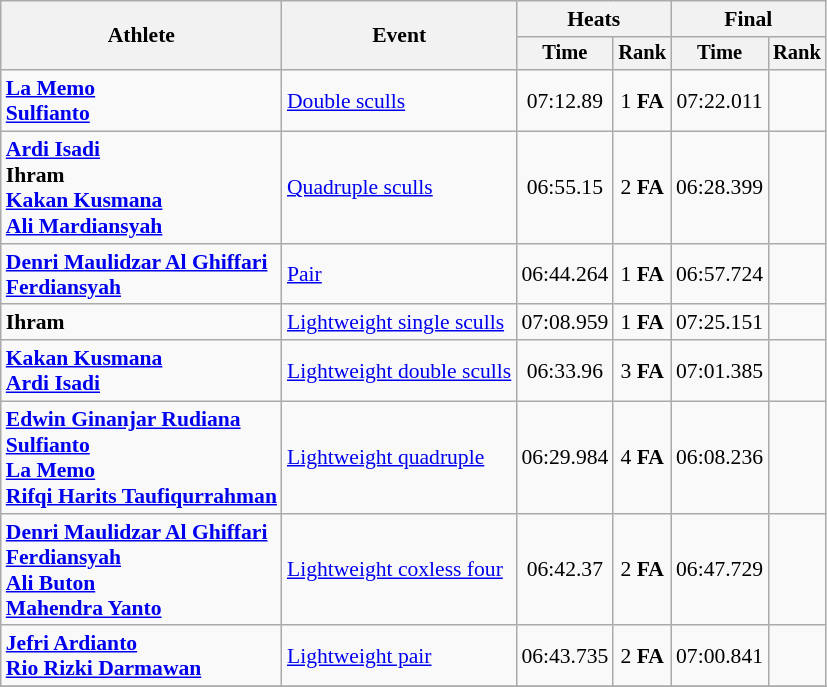<table class=wikitable style="font-size:90%; text-align:center">
<tr>
<th rowspan=2>Athlete</th>
<th rowspan=2>Event</th>
<th colspan=2>Heats</th>
<th colspan=2>Final</th>
</tr>
<tr style=font-size:95%>
<th>Time</th>
<th>Rank</th>
<th>Time</th>
<th>Rank</th>
</tr>
<tr>
<td align=left><strong><a href='#'>La Memo</a><br><a href='#'>Sulfianto</a></strong></td>
<td align=left><a href='#'>Double sculls</a></td>
<td>07:12.89</td>
<td>1 <strong>FA</strong></td>
<td>07:22.011</td>
<td></td>
</tr>
<tr>
<td align=left><strong><a href='#'>Ardi Isadi</a><br>Ihram<br><a href='#'>Kakan Kusmana</a><br><a href='#'>Ali Mardiansyah</a></strong></td>
<td align=left><a href='#'>Quadruple sculls</a></td>
<td>06:55.15</td>
<td>2 <strong>FA</strong></td>
<td>06:28.399</td>
<td></td>
</tr>
<tr>
<td align=left><strong><a href='#'>Denri Maulidzar Al Ghiffari</a><br><a href='#'>Ferdiansyah</a></strong></td>
<td align=left><a href='#'>Pair</a></td>
<td>06:44.264</td>
<td>1 <strong>FA</strong></td>
<td>06:57.724</td>
<td></td>
</tr>
<tr>
<td align=left><strong>Ihram</strong></td>
<td align=left><a href='#'>Lightweight single sculls</a></td>
<td>07:08.959</td>
<td>1 <strong>FA</strong></td>
<td>07:25.151</td>
<td></td>
</tr>
<tr>
<td align=left><strong><a href='#'>Kakan Kusmana</a><br><a href='#'>Ardi Isadi</a></strong></td>
<td align=left><a href='#'>Lightweight double sculls</a></td>
<td>06:33.96</td>
<td>3 <strong>FA</strong></td>
<td>07:01.385</td>
<td></td>
</tr>
<tr>
<td align=left><strong><a href='#'>Edwin Ginanjar Rudiana</a><br><a href='#'>Sulfianto</a><br><a href='#'>La Memo</a><br><a href='#'>Rifqi Harits Taufiqurrahman</a></strong></td>
<td align=left><a href='#'>Lightweight quadruple</a></td>
<td>06:29.984</td>
<td>4 <strong>FA</strong></td>
<td>06:08.236</td>
<td></td>
</tr>
<tr>
<td align=left><strong><a href='#'>Denri Maulidzar Al Ghiffari</a><br><a href='#'>Ferdiansyah</a><br><a href='#'>Ali Buton</a><br><a href='#'>Mahendra Yanto</a></strong></td>
<td align=left><a href='#'>Lightweight coxless four</a></td>
<td>06:42.37</td>
<td>2 <strong>FA</strong></td>
<td>06:47.729</td>
<td></td>
</tr>
<tr>
<td align=left><strong><a href='#'>Jefri Ardianto</a><br><a href='#'>Rio Rizki Darmawan</a></strong></td>
<td align=left><a href='#'>Lightweight pair</a></td>
<td>06:43.735</td>
<td>2 <strong>FA</strong></td>
<td>07:00.841</td>
<td></td>
</tr>
<tr>
</tr>
</table>
